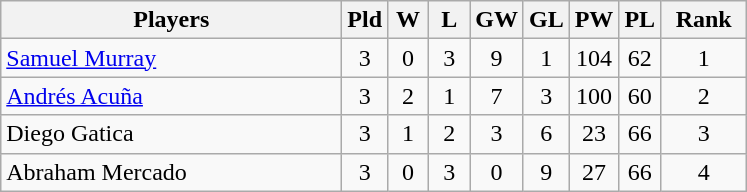<table class=wikitable style="text-align:center">
<tr>
<th width=220>Players</th>
<th width=20>Pld</th>
<th width=20>W</th>
<th width=20>L</th>
<th width=20>GW</th>
<th width=20>GL</th>
<th width=20>PW</th>
<th width=20>PL</th>
<th width=50>Rank</th>
</tr>
<tr>
<td align=left> <a href='#'>Samuel Murray</a></td>
<td>3</td>
<td>0</td>
<td>3</td>
<td>9</td>
<td>1</td>
<td>104</td>
<td>62</td>
<td>1</td>
</tr>
<tr>
<td align=left> <a href='#'>Andrés Acuña</a></td>
<td>3</td>
<td>2</td>
<td>1</td>
<td>7</td>
<td>3</td>
<td>100</td>
<td>60</td>
<td>2</td>
</tr>
<tr>
<td align=left> Diego Gatica</td>
<td>3</td>
<td>1</td>
<td>2</td>
<td>3</td>
<td>6</td>
<td>23</td>
<td>66</td>
<td>3</td>
</tr>
<tr>
<td align=left> Abraham Mercado</td>
<td>3</td>
<td>0</td>
<td>3</td>
<td>0</td>
<td>9</td>
<td>27</td>
<td>66</td>
<td>4</td>
</tr>
</table>
